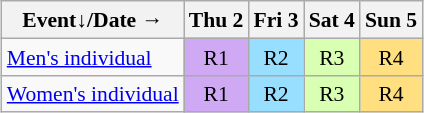<table class="wikitable" style="margin:0.5em auto; font-size:90%; line-height:1.25em; text-align:center;">
<tr>
<th>Event↓/Date →</th>
<th>Thu 2</th>
<th>Fri 3</th>
<th>Sat 4</th>
<th>Sun 5</th>
</tr>
<tr>
<td style="text-align:left;"><a href='#'>Men's individual</a></td>
<td style="background-color:#D0A9F5;">R1</td>
<td style="background-color:#97DEFF;">R2</td>
<td style="background-color:#D9FFB2;">R3</td>
<td style="background-color:#FFDF80;">R4</td>
</tr>
<tr>
<td style="text-align:left;"><a href='#'>Women's individual</a></td>
<td style="background-color:#D0A9F5;">R1</td>
<td style="background-color:#97DEFF;">R2</td>
<td style="background-color:#D9FFB2;">R3</td>
<td style="background-color:#FFDF80;">R4</td>
</tr>
</table>
